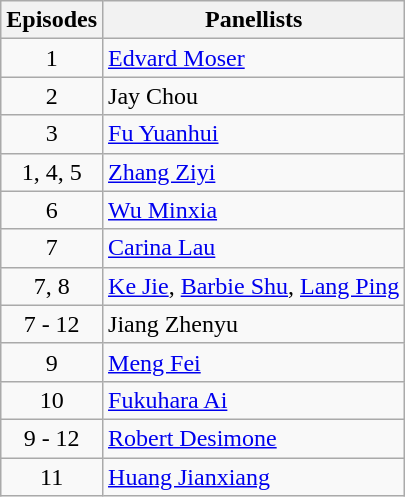<table class="wikitable">
<tr>
<th>Episodes</th>
<th>Panellists</th>
</tr>
<tr>
<td style="text-align:center">1</td>
<td><a href='#'>Edvard Moser</a></td>
</tr>
<tr>
<td style="text-align:center">2</td>
<td>Jay Chou</td>
</tr>
<tr>
<td style="text-align:center">3</td>
<td><a href='#'>Fu Yuanhui</a></td>
</tr>
<tr>
<td style="text-align:center">1, 4, 5</td>
<td><a href='#'>Zhang Ziyi</a></td>
</tr>
<tr>
<td style="text-align:center">6</td>
<td><a href='#'>Wu Minxia</a></td>
</tr>
<tr>
<td style="text-align:center">7</td>
<td><a href='#'>Carina Lau</a></td>
</tr>
<tr>
<td style="text-align:center">7, 8</td>
<td><a href='#'>Ke Jie</a>, <a href='#'>Barbie Shu</a>, <a href='#'>Lang Ping</a></td>
</tr>
<tr>
<td style="text-align:center">7 - 12</td>
<td>Jiang Zhenyu</td>
</tr>
<tr>
<td style="text-align:center">9</td>
<td><a href='#'>Meng Fei</a></td>
</tr>
<tr>
<td style="text-align:center">10</td>
<td><a href='#'>Fukuhara Ai</a></td>
</tr>
<tr>
<td style="text-align:center">9 - 12</td>
<td><a href='#'>Robert Desimone</a></td>
</tr>
<tr>
<td style="text-align:center">11</td>
<td><a href='#'>Huang Jianxiang</a></td>
</tr>
</table>
